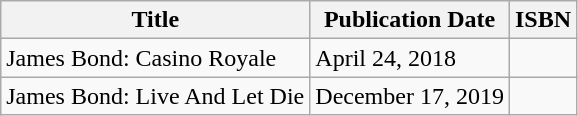<table class="wikitable">
<tr>
<th>Title</th>
<th>Publication Date</th>
<th>ISBN</th>
</tr>
<tr>
<td>James Bond: Casino Royale</td>
<td>April 24, 2018</td>
<td></td>
</tr>
<tr>
<td>James Bond: Live And Let Die</td>
<td>December 17, 2019</td>
<td></td>
</tr>
</table>
